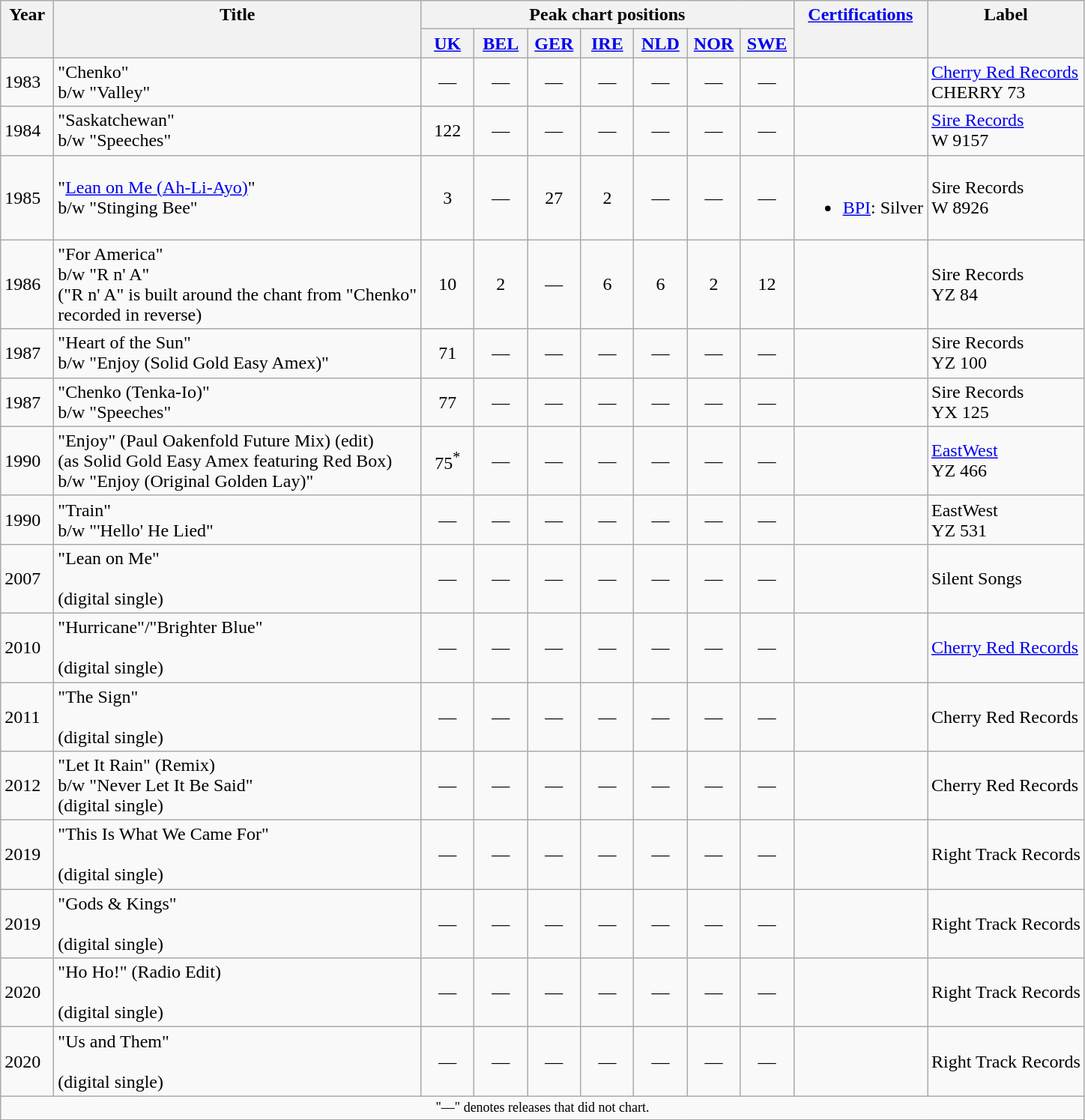<table class="wikitable">
<tr>
<th rowspan="2" align="left" valign="top" width="40">Year</th>
<th rowspan="2" align="left" valign="top">Title</th>
<th colspan="7" align="left" valign="top">Peak chart positions</th>
<th rowspan="2" align="left" valign="top"><a href='#'>Certifications</a></th>
<th rowspan="2" align="left" valign="top">Label</th>
</tr>
<tr>
<th align="left" valign="top" width="40"><a href='#'>UK</a><br></th>
<th align="left" valign="top" width="40"><a href='#'>BEL</a><br></th>
<th align="left" valign="top" width="40"><a href='#'>GER</a><br></th>
<th align="left" valign="top" width="40"><a href='#'>IRE</a><br></th>
<th align="left" valign="top" width="40"><a href='#'>NLD</a><br></th>
<th align="left" valign="top" width="40"><a href='#'>NOR</a><br></th>
<th align="left" valign="top" width="40"><a href='#'>SWE</a><br></th>
</tr>
<tr>
<td align="left">1983</td>
<td align="left">"Chenko"<br>b/w "Valley"</td>
<td align="center">—</td>
<td align="center">—</td>
<td align="center">—</td>
<td align="center">—</td>
<td align="center">—</td>
<td align="center">—</td>
<td align="center">—</td>
<td></td>
<td align="left"><a href='#'>Cherry Red Records</a><br>CHERRY 73</td>
</tr>
<tr>
<td align="left">1984</td>
<td align="left">"Saskatchewan"<br>b/w "Speeches"</td>
<td align="center">122</td>
<td align="center">—</td>
<td align="center">—</td>
<td align="center">—</td>
<td align="center">—</td>
<td align="center">—</td>
<td align="center">—</td>
<td></td>
<td align="left"><a href='#'>Sire Records</a><br>W 9157</td>
</tr>
<tr>
<td align="left">1985</td>
<td align="left">"<a href='#'>Lean on Me (Ah-Li-Ayo)</a>"<br>b/w "Stinging Bee"</td>
<td align="center">3</td>
<td align="center">—</td>
<td align="center">27</td>
<td align="center">2</td>
<td align="center">—</td>
<td align="center">—</td>
<td align="center">—</td>
<td><br><ul><li><a href='#'>BPI</a>: Silver</li></ul></td>
<td align="left">Sire Records<br>W 8926</td>
</tr>
<tr>
<td align="left">1986</td>
<td align="left">"For America"<br>b/w "R n' A"<br>
("R n' A" is built around the chant from "Chenko"<br>
recorded in reverse)</td>
<td align="center">10</td>
<td align="center">2</td>
<td align="center">—</td>
<td align="center">6</td>
<td align="center">6</td>
<td align="center">2</td>
<td align="center">12</td>
<td></td>
<td align="left">Sire Records<br>YZ 84</td>
</tr>
<tr>
<td align="left">1987</td>
<td align="left">"Heart of the Sun"<br>b/w "Enjoy (Solid Gold Easy Amex)"</td>
<td align="center">71</td>
<td align="center">—</td>
<td align="center">—</td>
<td align="center">—</td>
<td align="center">—</td>
<td align="center">—</td>
<td align="center">—</td>
<td></td>
<td align="left">Sire Records<br>YZ 100</td>
</tr>
<tr>
<td align="left">1987</td>
<td align="left">"Chenko (Tenka-Io)"<br>b/w "Speeches"</td>
<td align="center">77</td>
<td align="center">—</td>
<td align="center">—</td>
<td align="center">—</td>
<td align="center">—</td>
<td align="center">—</td>
<td align="center">—</td>
<td></td>
<td align="left">Sire Records<br>YX 125</td>
</tr>
<tr>
<td align="left">1990</td>
<td align="left">"Enjoy" (Paul Oakenfold Future Mix) (edit)<br>(as Solid Gold Easy Amex featuring Red Box)
<br>b/w "Enjoy (Original Golden Lay)"</td>
<td align="center">75<sup>*</sup></td>
<td align="center">—</td>
<td align="center">—</td>
<td align="center">—</td>
<td align="center">—</td>
<td align="center">—</td>
<td align="center">—</td>
<td></td>
<td align="left"><a href='#'>EastWest</a><br>YZ 466</td>
</tr>
<tr>
<td align="left">1990</td>
<td align="left">"Train"<br>b/w "'Hello' He Lied"</td>
<td align="center">—</td>
<td align="center">—</td>
<td align="center">—</td>
<td align="center">—</td>
<td align="center">—</td>
<td align="center">—</td>
<td align="center">—</td>
<td></td>
<td align="left">EastWest<br>YZ 531</td>
</tr>
<tr>
<td align="left">2007</td>
<td align="left">"Lean on Me"<br><br>(digital single)</td>
<td align="center">—</td>
<td align="center">—</td>
<td align="center">—</td>
<td align="center">—</td>
<td align="center">—</td>
<td align="center">—</td>
<td align="center">—</td>
<td></td>
<td align="left">Silent Songs</td>
</tr>
<tr>
<td align="left">2010</td>
<td align="left">"Hurricane"/"Brighter Blue"<br><br>(digital single)</td>
<td align="center">—</td>
<td align="center">—</td>
<td align="center">—</td>
<td align="center">—</td>
<td align="center">—</td>
<td align="center">—</td>
<td align="center">—</td>
<td></td>
<td align="left"><a href='#'>Cherry Red Records</a></td>
</tr>
<tr>
<td align="left">2011</td>
<td align="left">"The Sign"<br><br>(digital single)</td>
<td align="center">—</td>
<td align="center">—</td>
<td align="center">—</td>
<td align="center">—</td>
<td align="center">—</td>
<td align="center">—</td>
<td align="center">—</td>
<td></td>
<td align="left">Cherry Red Records</td>
</tr>
<tr>
<td align="left">2012</td>
<td align="left">"Let It Rain" (Remix)<br>b/w "Never Let It Be Said"<br>
(digital single)</td>
<td align="center">—</td>
<td align="center">—</td>
<td align="center">—</td>
<td align="center">—</td>
<td align="center">—</td>
<td align="center">—</td>
<td align="center">—</td>
<td></td>
<td align="left">Cherry Red Records</td>
</tr>
<tr>
<td align="left">2019</td>
<td align="left">"This Is What We Came For"<br><br>(digital single)</td>
<td align="center">—</td>
<td align="center">—</td>
<td align="center">—</td>
<td align="center">—</td>
<td align="center">—</td>
<td align="center">—</td>
<td align="center">—</td>
<td></td>
<td align="left">Right Track Records</td>
</tr>
<tr>
<td align="left">2019</td>
<td align="left">"Gods & Kings"<br><br>(digital single)</td>
<td align="center">—</td>
<td align="center">—</td>
<td align="center">—</td>
<td align="center">—</td>
<td align="center">—</td>
<td align="center">—</td>
<td align="center">—</td>
<td></td>
<td align="left">Right Track Records</td>
</tr>
<tr>
<td align="left">2020</td>
<td align="left">"Ho Ho!" (Radio Edit)<br><br>(digital single)</td>
<td align="center">—</td>
<td align="center">—</td>
<td align="center">—</td>
<td align="center">—</td>
<td align="center">—</td>
<td align="center">—</td>
<td align="center">—</td>
<td></td>
<td align="left">Right Track Records</td>
</tr>
<tr>
<td align="left">2020</td>
<td align="left">"Us and Them"<br><br>(digital single)</td>
<td align="center">—</td>
<td align="center">—</td>
<td align="center">—</td>
<td align="center">—</td>
<td align="center">—</td>
<td align="center">—</td>
<td align="center">—</td>
<td></td>
<td align="left">Right Track Records</td>
</tr>
<tr>
<td colspan="11" style="text-align:center; font-size:9pt;">"—" denotes releases that did not chart.</td>
</tr>
</table>
